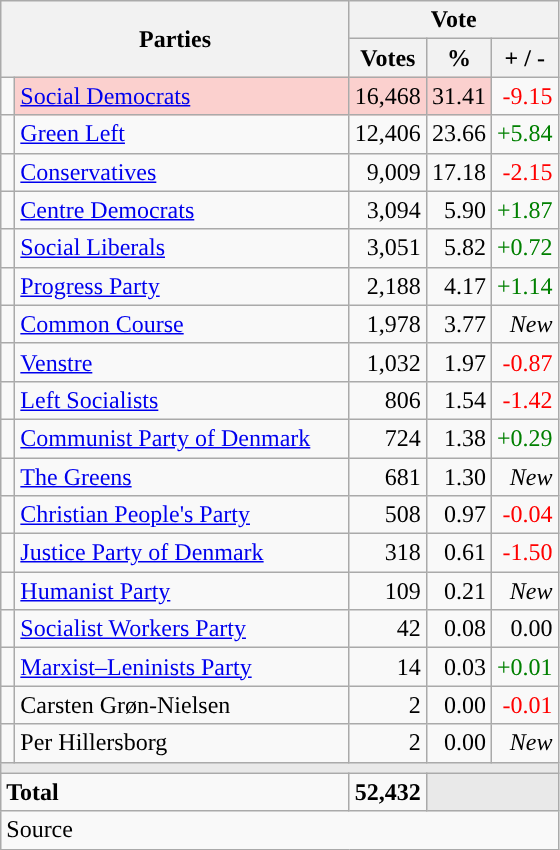<table class="wikitable" style="text-align:right;">
<tr>
<th style="text-align:centre;" rowspan="2" colspan="2" width="225">Parties</th>
<th colspan="3">Vote</th>
</tr>
<tr>
<th width="15">Votes</th>
<th width="15">%</th>
<th width="15">+ / -</th>
</tr>
<tr>
<td width="2" style="color:inherit;background:"></td>
<td bgcolor=#fbd0ce  align="left"><a href='#'>Social Democrats</a></td>
<td bgcolor=#fbd0ce>16,468</td>
<td bgcolor=#fbd0ce>31.41</td>
<td style=color:red;>-9.15</td>
</tr>
<tr>
<td width="2" style="color:inherit;background:"></td>
<td align="left"><a href='#'>Green Left</a></td>
<td>12,406</td>
<td>23.66</td>
<td style=color:green;>+5.84</td>
</tr>
<tr>
<td width="2" style="color:inherit;background:"></td>
<td align="left"><a href='#'>Conservatives</a></td>
<td>9,009</td>
<td>17.18</td>
<td style=color:red;>-2.15</td>
</tr>
<tr>
<td width="2" style="color:inherit;background:"></td>
<td align="left"><a href='#'>Centre Democrats</a></td>
<td>3,094</td>
<td>5.90</td>
<td style=color:green;>+1.87</td>
</tr>
<tr>
<td width="2" style="color:inherit;background:"></td>
<td align="left"><a href='#'>Social Liberals</a></td>
<td>3,051</td>
<td>5.82</td>
<td style=color:green;>+0.72</td>
</tr>
<tr>
<td width="2" style="color:inherit;background:"></td>
<td align="left"><a href='#'>Progress Party</a></td>
<td>2,188</td>
<td>4.17</td>
<td style=color:green;>+1.14</td>
</tr>
<tr>
<td width="2" style="color:inherit;background:"></td>
<td align="left"><a href='#'>Common Course</a></td>
<td>1,978</td>
<td>3.77</td>
<td><em>New</em></td>
</tr>
<tr>
<td width="2" style="color:inherit;background:"></td>
<td align="left"><a href='#'>Venstre</a></td>
<td>1,032</td>
<td>1.97</td>
<td style=color:red;>-0.87</td>
</tr>
<tr>
<td width="2" style="color:inherit;background:"></td>
<td align="left"><a href='#'>Left Socialists</a></td>
<td>806</td>
<td>1.54</td>
<td style=color:red;>-1.42</td>
</tr>
<tr>
<td width="2" style="color:inherit;background:"></td>
<td align="left"><a href='#'>Communist Party of Denmark</a></td>
<td>724</td>
<td>1.38</td>
<td style=color:green;>+0.29</td>
</tr>
<tr>
<td width="2" style="color:inherit;background:"></td>
<td align="left"><a href='#'>The Greens</a></td>
<td>681</td>
<td>1.30</td>
<td><em>New</em></td>
</tr>
<tr>
<td width="2" style="color:inherit;background:"></td>
<td align="left"><a href='#'>Christian People's Party</a></td>
<td>508</td>
<td>0.97</td>
<td style=color:red;>-0.04</td>
</tr>
<tr>
<td width="2" style="color:inherit;background:"></td>
<td align="left"><a href='#'>Justice Party of Denmark</a></td>
<td>318</td>
<td>0.61</td>
<td style=color:red;>-1.50</td>
</tr>
<tr>
<td width="2" style="color:inherit;background:"></td>
<td align="left"><a href='#'>Humanist Party</a></td>
<td>109</td>
<td>0.21</td>
<td><em>New</em></td>
</tr>
<tr>
<td width="2" style="color:inherit;background:"></td>
<td align="left"><a href='#'>Socialist Workers Party</a></td>
<td>42</td>
<td>0.08</td>
<td>0.00</td>
</tr>
<tr>
<td width="2" style="color:inherit;background:"></td>
<td align="left"><a href='#'>Marxist–Leninists Party</a></td>
<td>14</td>
<td>0.03</td>
<td style=color:green;>+0.01</td>
</tr>
<tr>
<td width="2" style="color:inherit;background:"></td>
<td align="left">Carsten Grøn-Nielsen</td>
<td>2</td>
<td>0.00</td>
<td style=color:red;>-0.01</td>
</tr>
<tr>
<td width="2" style="color:inherit;background:"></td>
<td align="left">Per Hillersborg</td>
<td>2</td>
<td>0.00</td>
<td><em>New</em></td>
</tr>
<tr>
<td colspan="7" bgcolor="#E9E9E9"></td>
</tr>
<tr>
<td align="left" colspan="2"><strong>Total</strong></td>
<td><strong>52,432</strong></td>
<td bgcolor="#E9E9E9" colspan="2"></td>
</tr>
<tr>
<td align="left" colspan="6">Source</td>
</tr>
</table>
